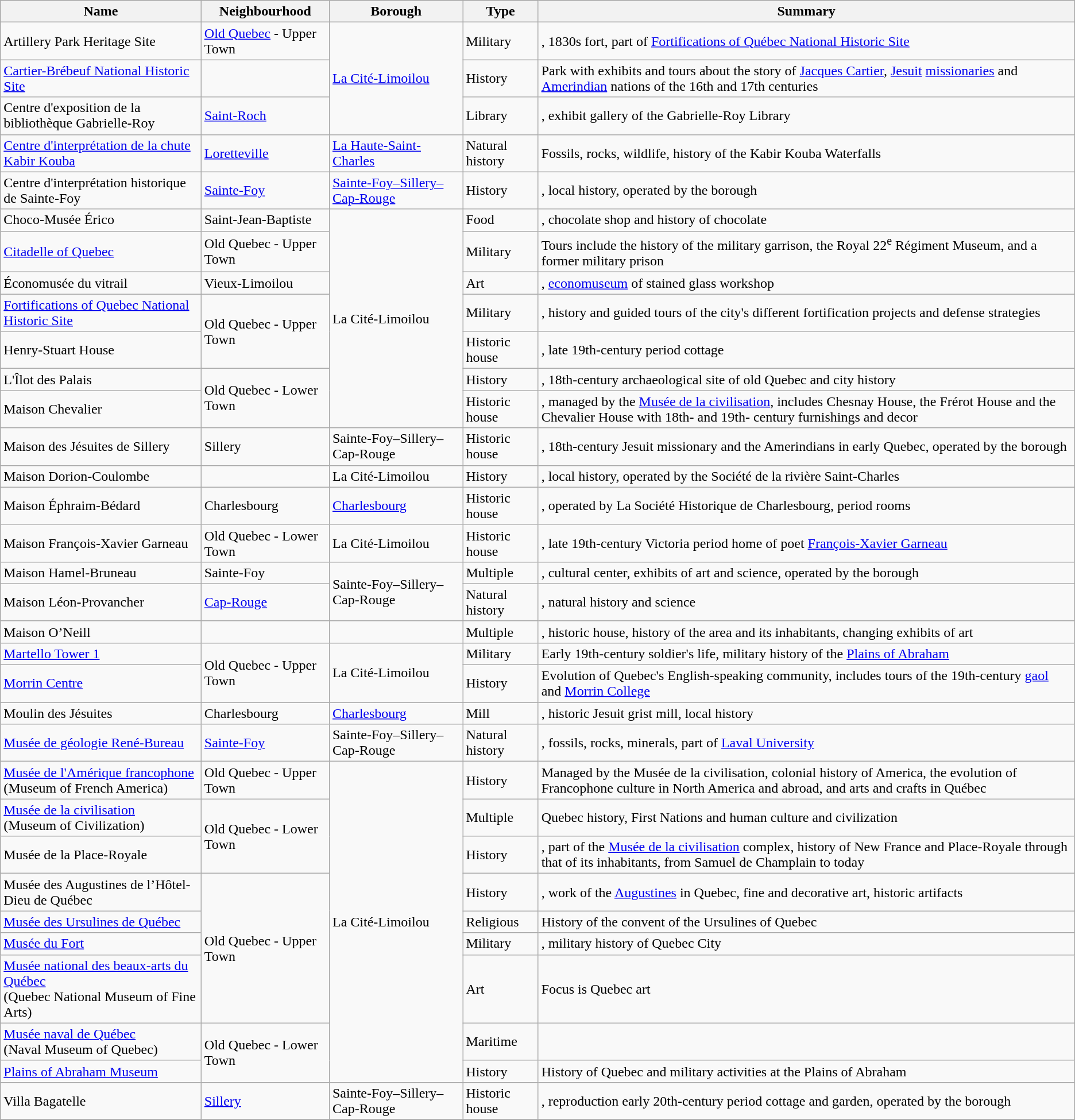<table class="wikitable sortable">
<tr>
<th>Name</th>
<th>Neighbourhood</th>
<th>Borough</th>
<th>Type</th>
<th>Summary</th>
</tr>
<tr>
<td>Artillery Park Heritage Site</td>
<td><a href='#'>Old Quebec</a> - Upper Town</td>
<td rowspan="3"><a href='#'>La Cité-Limoilou</a></td>
<td>Military</td>
<td>, 1830s fort, part of <a href='#'>Fortifications of Québec National Historic Site</a></td>
</tr>
<tr>
<td><a href='#'>Cartier-Brébeuf National Historic Site</a></td>
<td></td>
<td>History</td>
<td>Park with exhibits and tours about the story of <a href='#'>Jacques Cartier</a>, <a href='#'>Jesuit</a> <a href='#'>missionaries</a> and <a href='#'>Amerindian</a> nations of the 16th and 17th centuries</td>
</tr>
<tr>
<td>Centre d'exposition de la bibliothèque Gabrielle-Roy</td>
<td><a href='#'>Saint-Roch</a></td>
<td>Library</td>
<td>, exhibit gallery of the Gabrielle-Roy Library</td>
</tr>
<tr>
<td><a href='#'>Centre d'interprétation de la chute Kabir Kouba</a></td>
<td><a href='#'>Loretteville</a></td>
<td><a href='#'>La Haute-Saint-Charles</a></td>
<td>Natural history</td>
<td>Fossils, rocks, wildlife, history of the Kabir Kouba Waterfalls</td>
</tr>
<tr>
<td>Centre d'interprétation historique de Sainte-Foy</td>
<td><a href='#'>Sainte-Foy</a></td>
<td><a href='#'>Sainte-Foy–Sillery–Cap-Rouge</a></td>
<td>History</td>
<td>, local history, operated by the borough</td>
</tr>
<tr>
<td>Choco-Musée Érico</td>
<td>Saint-Jean-Baptiste</td>
<td rowspan="7">La Cité-Limoilou</td>
<td>Food</td>
<td>, chocolate shop and history of chocolate</td>
</tr>
<tr>
<td><a href='#'>Citadelle of Quebec</a></td>
<td>Old Quebec - Upper Town</td>
<td>Military</td>
<td>Tours include the history of the military garrison, the Royal 22<sup>e</sup> Régiment Museum, and a former military prison</td>
</tr>
<tr>
<td>Économusée du vitrail</td>
<td>Vieux-Limoilou</td>
<td>Art</td>
<td>, <a href='#'>economuseum</a> of stained glass workshop</td>
</tr>
<tr>
<td><a href='#'>Fortifications of Quebec National Historic Site</a></td>
<td rowspan="2">Old Quebec - Upper Town</td>
<td>Military</td>
<td>, history and guided tours of the city's different fortification projects and defense strategies</td>
</tr>
<tr>
<td>Henry-Stuart House</td>
<td>Historic house</td>
<td>, late 19th-century period cottage</td>
</tr>
<tr>
<td>L'Îlot des Palais</td>
<td rowspan="2">Old Quebec - Lower Town</td>
<td>History</td>
<td>, 18th-century archaeological site of old Quebec and city history</td>
</tr>
<tr>
<td>Maison Chevalier</td>
<td>Historic house</td>
<td>, managed by the <a href='#'>Musée de la civilisation</a>, includes Chesnay House, the Frérot House and the Chevalier House with 18th- and 19th- century furnishings and decor</td>
</tr>
<tr>
<td>Maison des Jésuites de Sillery</td>
<td>Sillery</td>
<td>Sainte-Foy–Sillery–Cap-Rouge</td>
<td>Historic house</td>
<td>, 18th-century Jesuit missionary and the Amerindians in early Quebec, operated by the borough</td>
</tr>
<tr>
<td>Maison Dorion-Coulombe</td>
<td></td>
<td>La Cité-Limoilou</td>
<td>History</td>
<td>, local history, operated by the Société de la rivière Saint-Charles</td>
</tr>
<tr>
<td>Maison Éphraim-Bédard</td>
<td>Charlesbourg</td>
<td><a href='#'>Charlesbourg</a></td>
<td>Historic house</td>
<td>, operated by La Société Historique de Charlesbourg, period rooms</td>
</tr>
<tr>
<td>Maison François-Xavier Garneau</td>
<td>Old Quebec - Lower Town</td>
<td>La Cité-Limoilou</td>
<td>Historic house</td>
<td>, late 19th-century Victoria period home of poet <a href='#'>François-Xavier Garneau</a></td>
</tr>
<tr>
<td>Maison Hamel-Bruneau</td>
<td>Sainte-Foy</td>
<td rowspan="2">Sainte-Foy–Sillery–Cap-Rouge</td>
<td>Multiple</td>
<td>, cultural center, exhibits of art and science, operated by the borough</td>
</tr>
<tr>
<td>Maison Léon-Provancher</td>
<td><a href='#'>Cap-Rouge</a></td>
<td>Natural history</td>
<td>, natural history and science</td>
</tr>
<tr>
<td>Maison O’Neill</td>
<td></td>
<td></td>
<td>Multiple</td>
<td>, historic house, history of the area and its inhabitants, changing exhibits of art</td>
</tr>
<tr>
<td><a href='#'>Martello Tower 1</a></td>
<td rowspan="2">Old Quebec - Upper Town</td>
<td rowspan="2">La Cité-Limoilou</td>
<td>Military</td>
<td>Early 19th-century soldier's life, military history of the <a href='#'>Plains of Abraham</a></td>
</tr>
<tr>
<td><a href='#'>Morrin Centre</a></td>
<td>History</td>
<td>Evolution of Quebec's English-speaking community, includes tours of the 19th-century <a href='#'>gaol</a> and <a href='#'>Morrin College</a></td>
</tr>
<tr>
<td>Moulin des Jésuites</td>
<td>Charlesbourg</td>
<td><a href='#'>Charlesbourg</a></td>
<td>Mill</td>
<td>, historic Jesuit grist mill, local history</td>
</tr>
<tr>
<td><a href='#'>Musée de géologie René-Bureau</a></td>
<td><a href='#'>Sainte-Foy</a></td>
<td>Sainte-Foy–Sillery–Cap-Rouge</td>
<td>Natural history</td>
<td>, fossils, rocks, minerals, part of <a href='#'>Laval University</a></td>
</tr>
<tr>
<td><a href='#'>Musée de l'Amérique francophone</a> <br> (Museum of French America)</td>
<td>Old Quebec - Upper Town</td>
<td rowspan="9">La Cité-Limoilou</td>
<td>History</td>
<td>Managed by the Musée de la civilisation, colonial history of America, the evolution of Francophone culture in North America and abroad, and arts and crafts in Québec</td>
</tr>
<tr>
<td><a href='#'>Musée de la civilisation</a> <br> (Museum of Civilization)</td>
<td rowspan="2">Old Quebec - Lower Town</td>
<td>Multiple</td>
<td>Quebec history, First Nations and human culture and civilization</td>
</tr>
<tr>
<td>Musée de la Place-Royale</td>
<td>History</td>
<td>, part of the <a href='#'>Musée de la civilisation</a> complex, history of New France and Place-Royale through that of its inhabitants, from Samuel de Champlain to today</td>
</tr>
<tr>
<td>Musée des Augustines de l’Hôtel-Dieu de Québec</td>
<td rowspan="4">Old Quebec - Upper Town</td>
<td>History</td>
<td>, work of the <a href='#'>Augustines</a> in Quebec, fine and decorative art, historic artifacts</td>
</tr>
<tr>
<td><a href='#'>Musée des Ursulines de Québec</a></td>
<td>Religious</td>
<td>History of the convent of the Ursulines of Quebec</td>
</tr>
<tr>
<td><a href='#'>Musée du Fort</a></td>
<td>Military</td>
<td>, military history of Quebec City</td>
</tr>
<tr>
<td><a href='#'>Musée national des beaux-arts du Québec</a> <br> (Quebec National Museum of Fine Arts)</td>
<td>Art</td>
<td>Focus is Quebec art</td>
</tr>
<tr>
<td><a href='#'>Musée naval de Québec</a> <br>(Naval Museum of Quebec)</td>
<td rowspan="2">Old Quebec - Lower Town</td>
<td>Maritime</td>
<td></td>
</tr>
<tr>
<td><a href='#'>Plains of Abraham Museum</a></td>
<td>History</td>
<td>History of Quebec and military activities at the Plains of Abraham</td>
</tr>
<tr>
<td>Villa Bagatelle</td>
<td><a href='#'>Sillery</a></td>
<td>Sainte-Foy–Sillery–Cap-Rouge</td>
<td>Historic house</td>
<td>, reproduction early 20th-century period cottage and garden, operated by the borough</td>
</tr>
<tr>
</tr>
</table>
